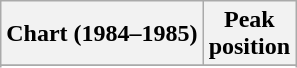<table class="wikitable sortable plainrowheaders" style="text-align:center">
<tr>
<th scope="col">Chart (1984–1985)</th>
<th scope="col">Peak<br>position</th>
</tr>
<tr>
</tr>
<tr>
</tr>
</table>
